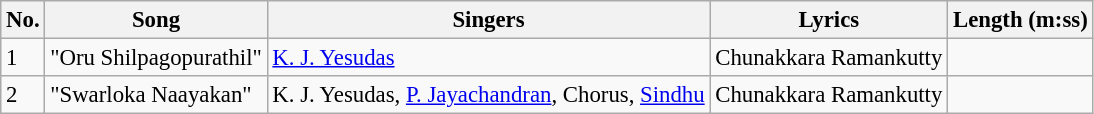<table class="wikitable" style="font-size:95%;">
<tr>
<th>No.</th>
<th>Song</th>
<th>Singers</th>
<th>Lyrics</th>
<th>Length (m:ss)</th>
</tr>
<tr>
<td>1</td>
<td>"Oru Shilpagopurathil"</td>
<td><a href='#'>K. J. Yesudas</a></td>
<td>Chunakkara Ramankutty</td>
<td></td>
</tr>
<tr>
<td>2</td>
<td>"Swarloka Naayakan"</td>
<td>K. J. Yesudas, <a href='#'>P. Jayachandran</a>, Chorus, <a href='#'>Sindhu</a></td>
<td>Chunakkara Ramankutty</td>
<td></td>
</tr>
</table>
